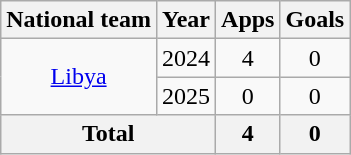<table class="wikitable" style="text-align:center">
<tr>
<th>National team</th>
<th>Year</th>
<th>Apps</th>
<th>Goals</th>
</tr>
<tr>
<td rowspan="2"><a href='#'>Libya</a></td>
<td>2024</td>
<td>4</td>
<td>0</td>
</tr>
<tr>
<td>2025</td>
<td>0</td>
<td>0</td>
</tr>
<tr>
<th colspan=2>Total</th>
<th>4</th>
<th>0</th>
</tr>
</table>
